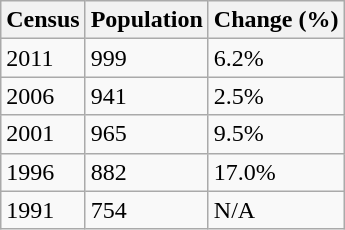<table class="wikitable">
<tr>
<th>Census</th>
<th>Population</th>
<th>Change (%)</th>
</tr>
<tr>
<td>2011</td>
<td>999</td>
<td> 6.2%</td>
</tr>
<tr>
<td>2006</td>
<td>941</td>
<td> 2.5%</td>
</tr>
<tr>
<td>2001</td>
<td>965</td>
<td> 9.5%</td>
</tr>
<tr>
<td>1996</td>
<td>882</td>
<td> 17.0%</td>
</tr>
<tr>
<td>1991</td>
<td>754</td>
<td>N/A</td>
</tr>
</table>
